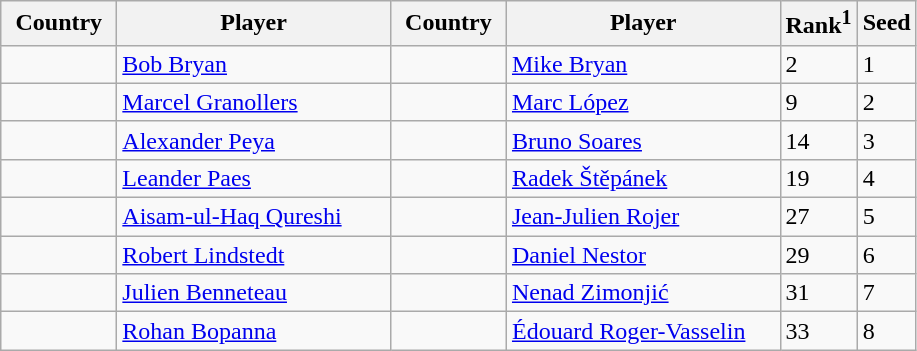<table class="sortable wikitable">
<tr>
<th width="70">Country</th>
<th width="175">Player</th>
<th width="70">Country</th>
<th width="175">Player</th>
<th>Rank<sup>1</sup></th>
<th>Seed</th>
</tr>
<tr>
<td></td>
<td><a href='#'>Bob Bryan</a></td>
<td></td>
<td><a href='#'>Mike Bryan</a></td>
<td>2</td>
<td>1</td>
</tr>
<tr>
<td></td>
<td><a href='#'>Marcel Granollers</a></td>
<td></td>
<td><a href='#'>Marc López</a></td>
<td>9</td>
<td>2</td>
</tr>
<tr>
<td></td>
<td><a href='#'>Alexander Peya</a></td>
<td></td>
<td><a href='#'>Bruno Soares</a></td>
<td>14</td>
<td>3</td>
</tr>
<tr>
<td></td>
<td><a href='#'>Leander Paes</a></td>
<td></td>
<td><a href='#'>Radek Štěpánek</a></td>
<td>19</td>
<td>4</td>
</tr>
<tr>
<td></td>
<td><a href='#'>Aisam-ul-Haq Qureshi</a></td>
<td></td>
<td><a href='#'>Jean-Julien Rojer</a></td>
<td>27</td>
<td>5</td>
</tr>
<tr>
<td></td>
<td><a href='#'>Robert Lindstedt</a></td>
<td></td>
<td><a href='#'>Daniel Nestor</a></td>
<td>29</td>
<td>6</td>
</tr>
<tr>
<td></td>
<td><a href='#'>Julien Benneteau</a></td>
<td></td>
<td><a href='#'>Nenad Zimonjić</a></td>
<td>31</td>
<td>7</td>
</tr>
<tr>
<td></td>
<td><a href='#'>Rohan Bopanna</a></td>
<td></td>
<td><a href='#'>Édouard Roger-Vasselin</a></td>
<td>33</td>
<td>8</td>
</tr>
</table>
